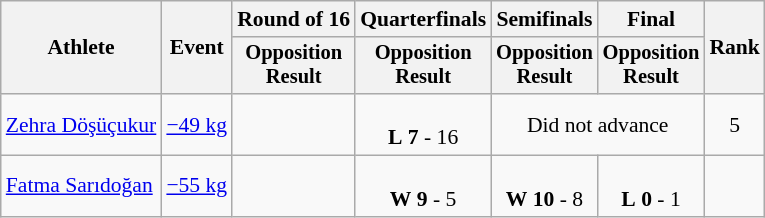<table class="wikitable" style="font-size:90%;">
<tr>
<th rowspan=2>Athlete</th>
<th rowspan=2>Event</th>
<th>Round of 16</th>
<th>Quarterfinals</th>
<th>Semifinals</th>
<th>Final</th>
<th rowspan=2>Rank</th>
</tr>
<tr style="font-size:95%">
<th>Opposition<br>Result</th>
<th>Opposition<br>Result</th>
<th>Opposition<br>Result</th>
<th>Opposition<br>Result</th>
</tr>
<tr align=center>
<td align=left><a href='#'>Zehra Döşüçukur</a></td>
<td align=left><a href='#'>−49 kg</a></td>
<td></td>
<td><br><strong>L</strong> <strong>7</strong> - 16</td>
<td colspan=2>Did not advance</td>
<td>5</td>
</tr>
<tr align=center>
<td align=left><a href='#'>Fatma Sarıdoğan</a></td>
<td align=left><a href='#'>−55 kg</a></td>
<td></td>
<td><br><strong>W</strong> <strong>9</strong> - 5</td>
<td><br><strong>W</strong> <strong>10</strong> - 8</td>
<td><br><strong>L</strong> <strong>0</strong> - 1</td>
<td></td>
</tr>
</table>
